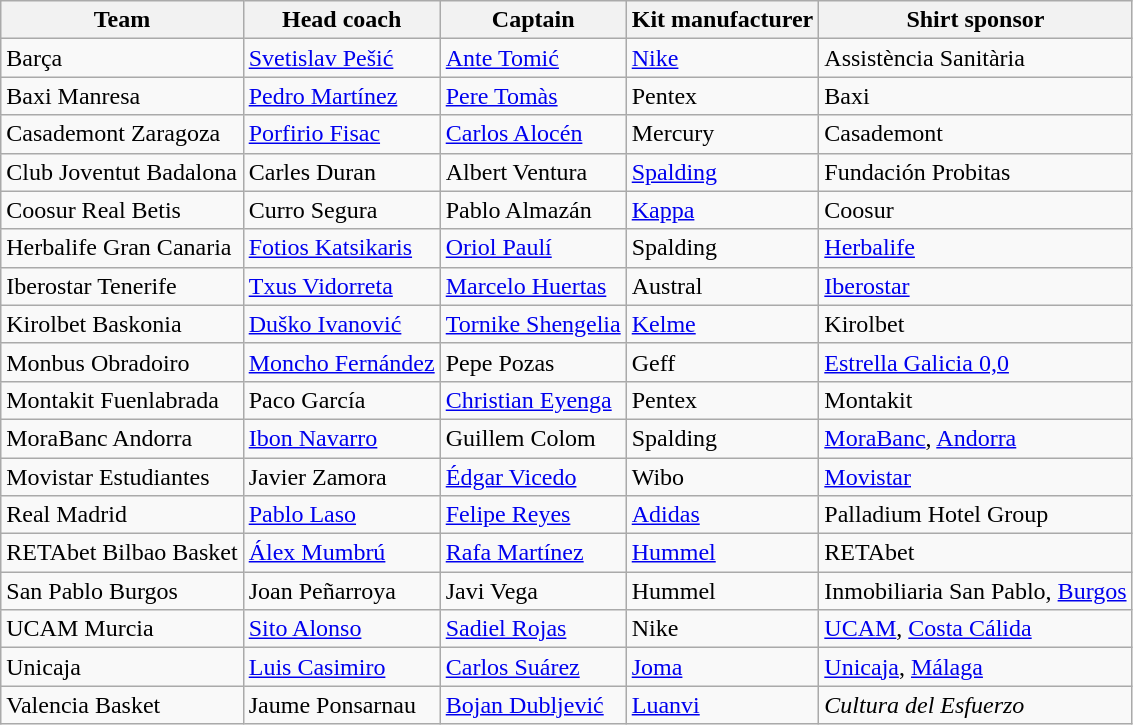<table class="wikitable sortable">
<tr>
<th>Team</th>
<th>Head coach</th>
<th>Captain</th>
<th>Kit manufacturer</th>
<th>Shirt sponsor</th>
</tr>
<tr>
<td>Barça</td>
<td> <a href='#'>Svetislav Pešić</a></td>
<td> <a href='#'>Ante Tomić</a></td>
<td><a href='#'>Nike</a></td>
<td>Assistència Sanitària</td>
</tr>
<tr>
<td>Baxi Manresa</td>
<td> <a href='#'>Pedro Martínez</a></td>
<td> <a href='#'>Pere Tomàs</a></td>
<td>Pentex</td>
<td>Baxi</td>
</tr>
<tr>
<td>Casademont Zaragoza</td>
<td> <a href='#'>Porfirio Fisac</a></td>
<td> <a href='#'>Carlos Alocén</a></td>
<td>Mercury</td>
<td>Casademont</td>
</tr>
<tr>
<td>Club Joventut Badalona</td>
<td> Carles Duran</td>
<td> Albert Ventura</td>
<td><a href='#'>Spalding</a></td>
<td>Fundación Probitas</td>
</tr>
<tr>
<td>Coosur Real Betis</td>
<td> Curro Segura</td>
<td> Pablo Almazán</td>
<td><a href='#'>Kappa</a></td>
<td>Coosur</td>
</tr>
<tr>
<td>Herbalife Gran Canaria</td>
<td> <a href='#'>Fotios Katsikaris</a></td>
<td> <a href='#'>Oriol Paulí</a></td>
<td>Spalding</td>
<td><a href='#'>Herbalife</a></td>
</tr>
<tr>
<td>Iberostar Tenerife</td>
<td> <a href='#'>Txus Vidorreta</a></td>
<td> <a href='#'>Marcelo Huertas</a></td>
<td>Austral</td>
<td><a href='#'>Iberostar</a></td>
</tr>
<tr>
<td>Kirolbet Baskonia</td>
<td> <a href='#'>Duško Ivanović</a></td>
<td> <a href='#'>Tornike Shengelia</a></td>
<td><a href='#'>Kelme</a></td>
<td>Kirolbet</td>
</tr>
<tr>
<td>Monbus Obradoiro</td>
<td> <a href='#'>Moncho Fernández</a></td>
<td> Pepe Pozas</td>
<td>Geff</td>
<td><a href='#'>Estrella Galicia 0,0</a></td>
</tr>
<tr>
<td>Montakit Fuenlabrada</td>
<td> Paco García</td>
<td> <a href='#'>Christian Eyenga</a></td>
<td>Pentex</td>
<td>Montakit</td>
</tr>
<tr>
<td>MoraBanc Andorra</td>
<td> <a href='#'>Ibon Navarro</a></td>
<td> Guillem Colom</td>
<td>Spalding</td>
<td><a href='#'>MoraBanc</a>, <a href='#'>Andorra</a></td>
</tr>
<tr>
<td>Movistar Estudiantes</td>
<td> Javier Zamora</td>
<td> <a href='#'>Édgar Vicedo</a></td>
<td>Wibo</td>
<td><a href='#'>Movistar</a></td>
</tr>
<tr>
<td>Real Madrid</td>
<td> <a href='#'>Pablo Laso</a></td>
<td> <a href='#'>Felipe Reyes</a></td>
<td><a href='#'>Adidas</a></td>
<td>Palladium Hotel Group</td>
</tr>
<tr>
<td>RETAbet Bilbao Basket</td>
<td> <a href='#'>Álex Mumbrú</a></td>
<td> <a href='#'>Rafa Martínez</a></td>
<td><a href='#'>Hummel</a></td>
<td>RETAbet</td>
</tr>
<tr>
<td>San Pablo Burgos</td>
<td> Joan Peñarroya</td>
<td> Javi Vega</td>
<td>Hummel</td>
<td>Inmobiliaria San Pablo, <a href='#'>Burgos</a></td>
</tr>
<tr>
<td>UCAM Murcia</td>
<td> <a href='#'>Sito Alonso</a></td>
<td> <a href='#'>Sadiel Rojas</a></td>
<td>Nike</td>
<td><a href='#'>UCAM</a>, <a href='#'>Costa Cálida</a></td>
</tr>
<tr>
<td>Unicaja</td>
<td> <a href='#'>Luis Casimiro</a></td>
<td> <a href='#'>Carlos Suárez</a></td>
<td><a href='#'>Joma</a></td>
<td><a href='#'>Unicaja</a>, <a href='#'>Málaga</a></td>
</tr>
<tr>
<td>Valencia Basket</td>
<td> Jaume Ponsarnau</td>
<td> <a href='#'>Bojan Dubljević</a></td>
<td><a href='#'>Luanvi</a></td>
<td><em>Cultura del Esfuerzo</em></td>
</tr>
</table>
